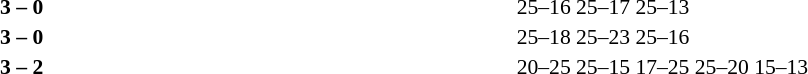<table width=100% cellspacing=1>
<tr>
<th width=20%></th>
<th width=12%></th>
<th width=20%></th>
<th width=33%></th>
<td></td>
</tr>
<tr style=font-size:90%>
<td align=right><strong></strong></td>
<td align=center><strong>3 – 0</strong></td>
<td></td>
<td>25–16 25–17 25–13</td>
<td></td>
</tr>
<tr style=font-size:90%>
<td align=right><strong></strong></td>
<td align=center><strong>3 – 0</strong></td>
<td></td>
<td>25–18 25–23 25–16</td>
<td></td>
</tr>
<tr style=font-size:90%>
<td align=right><strong></strong></td>
<td align=center><strong>3 – 2</strong></td>
<td></td>
<td>20–25 25–15 17–25 25–20 15–13</td>
</tr>
</table>
